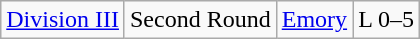<table class="wikitable">
<tr>
<td rowspan="5"><a href='#'>Division III</a></td>
<td>Second Round</td>
<td><a href='#'>Emory</a></td>
<td>L 0–5</td>
</tr>
</table>
